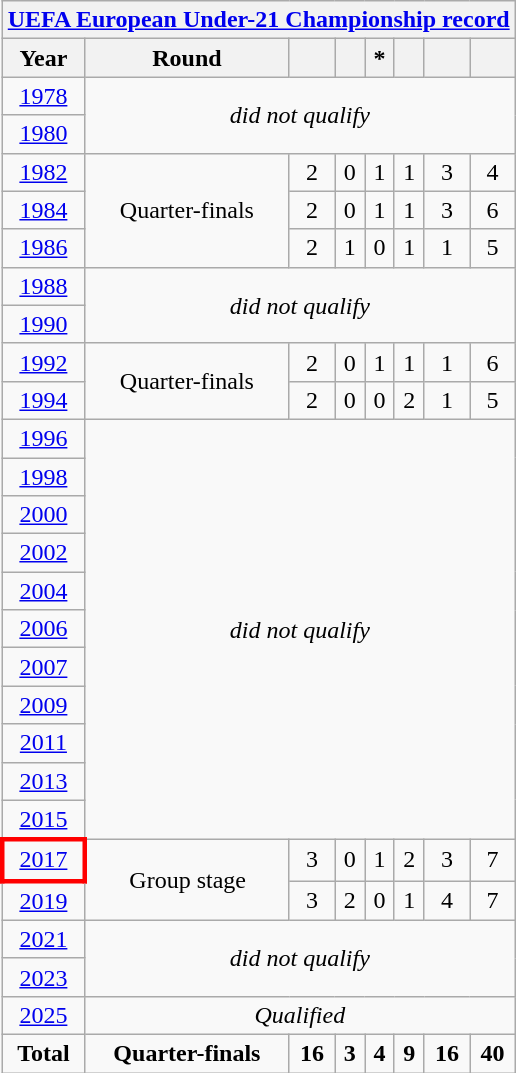<table class="wikitable" style="text-align: center;">
<tr>
<th colspan=9><a href='#'>UEFA European Under-21 Championship record</a></th>
</tr>
<tr>
<th>Year</th>
<th>Round</th>
<th></th>
<th></th>
<th> *</th>
<th></th>
<th></th>
<th></th>
</tr>
<tr>
<td><a href='#'>1978</a></td>
<td colspan=7 rowspan=2><em>did not qualify</em></td>
</tr>
<tr>
<td><a href='#'>1980</a></td>
</tr>
<tr>
<td><a href='#'>1982</a></td>
<td rowspan=3>Quarter-finals</td>
<td>2</td>
<td>0</td>
<td>1</td>
<td>1</td>
<td>3</td>
<td>4</td>
</tr>
<tr>
<td><a href='#'>1984</a></td>
<td>2</td>
<td>0</td>
<td>1</td>
<td>1</td>
<td>3</td>
<td>6</td>
</tr>
<tr>
<td><a href='#'>1986</a></td>
<td>2</td>
<td>1</td>
<td>0</td>
<td>1</td>
<td>1</td>
<td>5</td>
</tr>
<tr>
<td><a href='#'>1988</a></td>
<td colspan=7 rowspan=2><em>did not qualify</em></td>
</tr>
<tr>
<td><a href='#'>1990</a></td>
</tr>
<tr>
<td><a href='#'>1992</a></td>
<td rowspan=2>Quarter-finals</td>
<td>2</td>
<td>0</td>
<td>1</td>
<td>1</td>
<td>1</td>
<td>6</td>
</tr>
<tr>
<td> <a href='#'>1994</a></td>
<td>2</td>
<td>0</td>
<td>0</td>
<td>2</td>
<td>1</td>
<td>5</td>
</tr>
<tr>
<td> <a href='#'>1996</a></td>
<td colspan=7 rowspan=11><em>did not qualify</em></td>
</tr>
<tr>
<td> <a href='#'>1998</a></td>
</tr>
<tr>
<td> <a href='#'>2000</a></td>
</tr>
<tr>
<td> <a href='#'>2002</a></td>
</tr>
<tr>
<td> <a href='#'>2004</a></td>
</tr>
<tr>
<td> <a href='#'>2006</a></td>
</tr>
<tr>
<td> <a href='#'>2007</a></td>
</tr>
<tr>
<td> <a href='#'>2009</a></td>
</tr>
<tr>
<td> <a href='#'>2011</a></td>
</tr>
<tr>
<td> <a href='#'>2013</a></td>
</tr>
<tr>
<td> <a href='#'>2015</a></td>
</tr>
<tr>
<td style="border: 3px solid red"> <a href='#'>2017</a></td>
<td rowspan=2>Group stage</td>
<td>3</td>
<td>0</td>
<td>1</td>
<td>2</td>
<td>3</td>
<td>7</td>
</tr>
<tr>
<td>  <a href='#'>2019</a></td>
<td>3</td>
<td>2</td>
<td>0</td>
<td>1</td>
<td>4</td>
<td>7</td>
</tr>
<tr>
<td>  <a href='#'>2021</a></td>
<td colspan=7 rowspan=2><em>did not qualify</em></td>
</tr>
<tr>
<td>  <a href='#'>2023</a></td>
</tr>
<tr>
<td> <a href='#'>2025</a></td>
<td colspan=7><em>Qualified</em></td>
</tr>
<tr>
<td><strong>Total</strong></td>
<td><strong>Quarter-finals</strong></td>
<td><strong>16</strong></td>
<td><strong>3</strong></td>
<td><strong>4</strong></td>
<td><strong>9</strong></td>
<td><strong>16</strong></td>
<td><strong>40</strong></td>
</tr>
</table>
